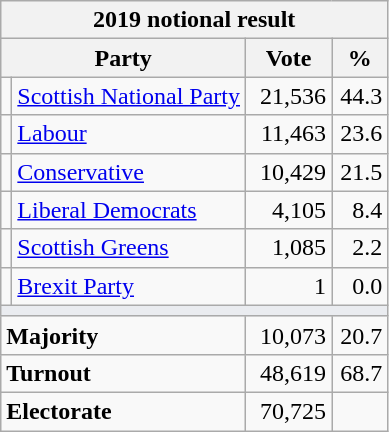<table class="wikitable">
<tr>
<th colspan="4">2019 notional result  </th>
</tr>
<tr>
<th bgcolor="#DDDDFF" width="130px" colspan="2">Party</th>
<th bgcolor="#DDDDFF" width="50px">Vote</th>
<th bgcolor="#DDDDFF" width="30px">%</th>
</tr>
<tr>
<td></td>
<td><a href='#'>Scottish National Party</a></td>
<td align=right>21,536</td>
<td align=right>44.3</td>
</tr>
<tr>
<td></td>
<td><a href='#'>Labour</a></td>
<td align="right">11,463</td>
<td align="right">23.6</td>
</tr>
<tr>
<td></td>
<td><a href='#'>Conservative</a></td>
<td align=right>10,429</td>
<td align=right>21.5</td>
</tr>
<tr>
<td></td>
<td><a href='#'>Liberal Democrats</a></td>
<td align=right>4,105</td>
<td align=right>8.4</td>
</tr>
<tr>
<td></td>
<td><a href='#'>Scottish Greens</a></td>
<td align="right">1,085</td>
<td align="right">2.2</td>
</tr>
<tr>
<td></td>
<td><a href='#'> Brexit Party</a></td>
<td align=right>1</td>
<td align=right>0.0</td>
</tr>
<tr>
<td colspan="4" bgcolor="#EAECF0"></td>
</tr>
<tr>
<td colspan="2"><strong>Majority</strong></td>
<td align="right">10,073</td>
<td align="right">20.7</td>
</tr>
<tr>
<td colspan="2"><strong>Turnout</strong></td>
<td align="right">48,619</td>
<td align="right">68.7</td>
</tr>
<tr>
<td colspan="2"><strong>Electorate</strong></td>
<td align=right>70,725</td>
</tr>
</table>
